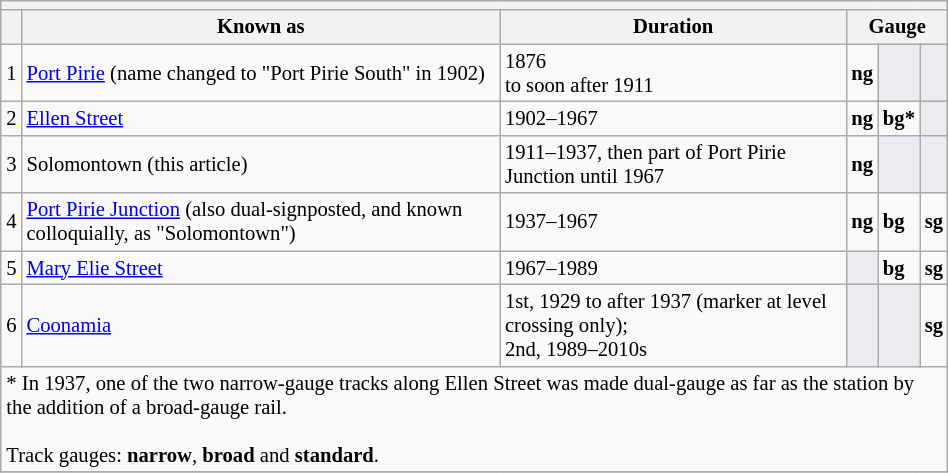<table class="wikitable floatright mw-collapsible mw-collapsed" border= "1" style= "width:50%; font-size: 86%; float:right; margin-left:2em; margin-right:2em; margin-bottom:2em">
<tr>
<th colspan="6"></th>
</tr>
<tr>
<th scope="col"> </th>
<th scope="col">Known as</th>
<th scope="col">Duration</th>
<th scope="col" colspan="3">Gauge</th>
</tr>
<tr>
<td>1</td>
<td><a href='#'>Port Pirie</a> (name changed to "Port Pirie South" in 1902)</td>
<td>1876<br>to soon after 1911</td>
<td><span><strong>ng</strong></span></td>
<td style="background: #eaecf0;"> </td>
<td style="background: #eaecf0;"></td>
</tr>
<tr>
<td>2</td>
<td><a href='#'>Ellen Street</a></td>
<td>1902–1967</td>
<td><span><strong>ng</strong></span></td>
<td><span><strong> bg*</strong></span></td>
<td style="background: #eaecf0;"></td>
</tr>
<tr>
<td>3</td>
<td>Solomontown (this article)</td>
<td>1911–1937, then part of Port Pirie Junction until 1967</td>
<td><span><strong>ng</strong></span></td>
<td style="background: #eaecf0;"></td>
<td style="background: #eaecf0;"></td>
</tr>
<tr>
<td>4</td>
<td><a href='#'>Port Pirie Junction</a> (also dual-signposted, and known colloquially, as "Solomontown")</td>
<td>1937–1967</td>
<td><span><strong>ng</strong></span></td>
<td><span><strong>bg</strong></span></td>
<td><span><strong>sg</strong></span></td>
</tr>
<tr>
<td>5</td>
<td><a href='#'>Mary Elie Street</a></td>
<td>1967–1989</td>
<td style="background: #eaecf0;"></td>
<td><span><strong>bg</strong></span></td>
<td><span><strong>sg</strong></span></td>
</tr>
<tr>
<td>6</td>
<td><a href='#'>Coonamia</a></td>
<td>1st, 1929 to after 1937 (marker at level crossing only);<br>2nd, 1989–2010s</td>
<td style="background: #eaecf0;"></td>
<td style="background: #eaecf0;"></td>
<td><span><strong>sg</strong></span></td>
</tr>
<tr>
<td colspan="6">* In 1937, one of the two narrow-gauge tracks along Ellen Street was made dual-gauge as far as the station by the addition of a broad-gauge rail. <br><br>Track gauges: <span><strong>narrow</strong></span>, <span><strong>broad</strong></span> and <span><strong>standard</strong>.</span><br></td>
</tr>
<tr>
</tr>
</table>
